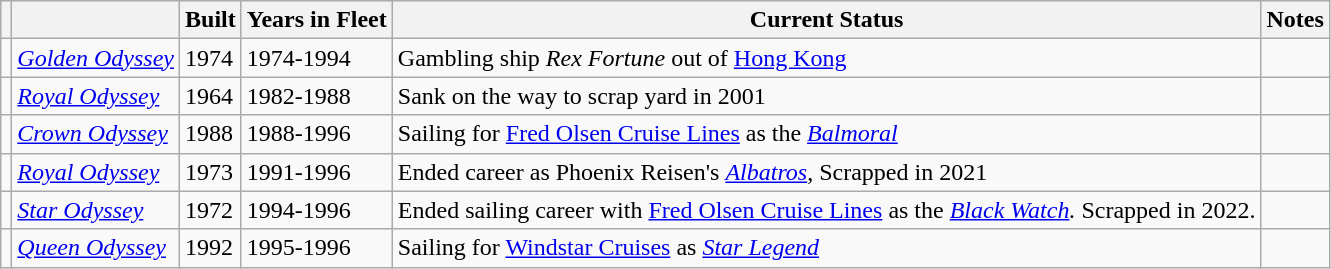<table class="wikitable">
<tr>
<th></th>
<th></th>
<th>Built</th>
<th>Years in Fleet</th>
<th>Current Status</th>
<th>Notes</th>
</tr>
<tr>
<td></td>
<td><em><a href='#'>Golden Odyssey</a></em></td>
<td>1974</td>
<td>1974-1994</td>
<td>Gambling ship <em>Rex Fortune</em> out of <a href='#'>Hong Kong</a></td>
<td></td>
</tr>
<tr>
<td></td>
<td><em><a href='#'>Royal Odyssey</a></em></td>
<td>1964</td>
<td>1982-1988</td>
<td>Sank on the way to scrap yard in 2001</td>
<td></td>
</tr>
<tr>
<td></td>
<td><em><a href='#'>Crown Odyssey</a></em></td>
<td>1988</td>
<td>1988-1996</td>
<td>Sailing for <a href='#'>Fred Olsen Cruise Lines</a> as the <em><a href='#'>Balmoral</a></em></td>
<td></td>
</tr>
<tr>
<td></td>
<td><em><a href='#'>Royal Odyssey</a></em></td>
<td>1973</td>
<td>1991-1996</td>
<td>Ended career as Phoenix Reisen's <em><a href='#'>Albatros</a></em>, Scrapped in 2021</td>
<td></td>
</tr>
<tr>
<td></td>
<td><em><a href='#'>Star Odyssey</a></em></td>
<td>1972</td>
<td>1994-1996</td>
<td>Ended sailing career with <a href='#'>Fred Olsen Cruise Lines</a> as the <em><a href='#'>Black Watch</a>.</em>  Scrapped in 2022.</td>
<td></td>
</tr>
<tr>
<td></td>
<td><em><a href='#'>Queen Odyssey</a></em></td>
<td>1992</td>
<td>1995-1996</td>
<td>Sailing for <a href='#'>Windstar Cruises</a> as <em><a href='#'>Star Legend</a></em></td>
<td></td>
</tr>
</table>
